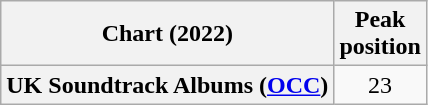<table class="wikitable sortable plainrowheaders" style="text-align:center">
<tr>
<th scope="col">Chart (2022)</th>
<th scope="col">Peak<br> position</th>
</tr>
<tr>
<th scope="row">UK Soundtrack Albums (<a href='#'>OCC</a>)</th>
<td>23</td>
</tr>
</table>
